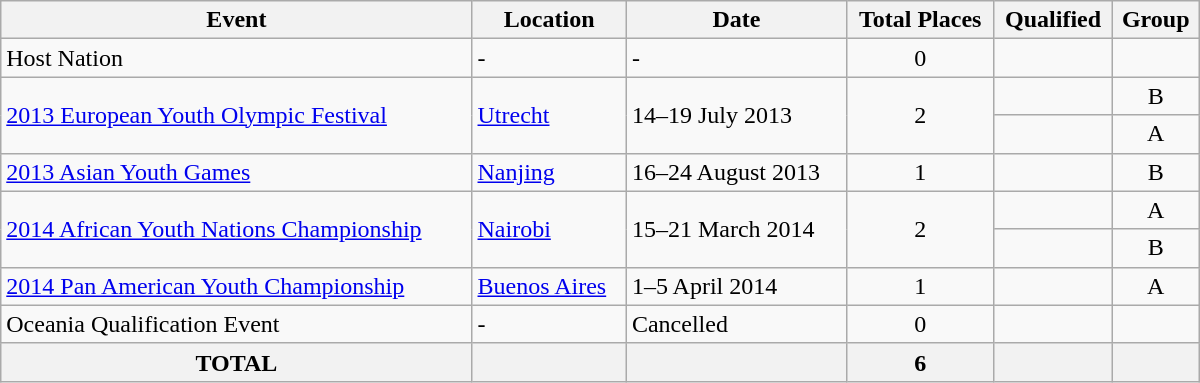<table class="wikitable" width=800>
<tr>
<th>Event</th>
<th>Location</th>
<th>Date</th>
<th>Total Places</th>
<th>Qualified</th>
<th>Group</th>
</tr>
<tr>
<td>Host Nation</td>
<td>-</td>
<td>-</td>
<td align="center">0</td>
<td><s></s></td>
<td></td>
</tr>
<tr>
<td rowspan=2><a href='#'>2013 European Youth Olympic Festival</a></td>
<td rowspan=2> <a href='#'>Utrecht</a></td>
<td rowspan=2>14–19 July 2013</td>
<td rowspan=2 align="center">2</td>
<td></td>
<td align=center>B</td>
</tr>
<tr>
<td></td>
<td align=center>A</td>
</tr>
<tr>
<td><a href='#'>2013 Asian Youth Games</a></td>
<td> <a href='#'>Nanjing</a></td>
<td>16–24 August 2013</td>
<td align="center">1</td>
<td></td>
<td align=center>B</td>
</tr>
<tr>
<td rowspan=2><a href='#'>2014 African Youth Nations Championship</a></td>
<td rowspan=2> <a href='#'>Nairobi</a></td>
<td rowspan=2>15–21 March 2014</td>
<td rowspan=2 align="center">2</td>
<td></td>
<td align=center>A</td>
</tr>
<tr>
<td></td>
<td align=center>B</td>
</tr>
<tr>
<td><a href='#'>2014 Pan American Youth Championship</a></td>
<td> <a href='#'>Buenos Aires</a></td>
<td>1–5 April 2014</td>
<td align="center">1</td>
<td></td>
<td align=center>A</td>
</tr>
<tr>
<td>Oceania Qualification Event</td>
<td>-</td>
<td>Cancelled</td>
<td align="center">0</td>
<td></td>
<td></td>
</tr>
<tr>
<th>TOTAL</th>
<th></th>
<th></th>
<th>6</th>
<th></th>
<th></th>
</tr>
</table>
